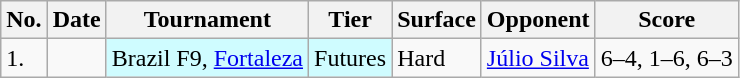<table class="sortable wikitable">
<tr>
<th>No.</th>
<th>Date</th>
<th>Tournament</th>
<th>Tier</th>
<th>Surface</th>
<th>Opponent</th>
<th class="unsortable">Score</th>
</tr>
<tr>
<td>1.</td>
<td></td>
<td style=background:#cffcff>Brazil F9, <a href='#'>Fortaleza</a></td>
<td style=background:#cffcff>Futures</td>
<td>Hard</td>
<td> <a href='#'>Júlio Silva</a></td>
<td>6–4, 1–6, 6–3</td>
</tr>
</table>
